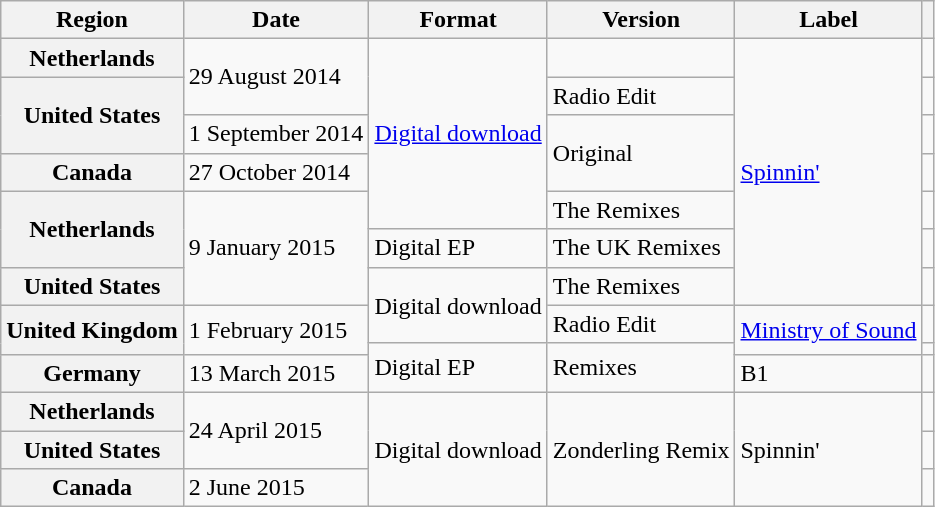<table class="wikitable plainrowheaders">
<tr>
<th scope="col">Region</th>
<th scope="col">Date</th>
<th scope="col">Format</th>
<th scope="col">Version</th>
<th scope="col">Label</th>
<th scope="col"></th>
</tr>
<tr>
<th scope="row">Netherlands</th>
<td rowspan="2">29 August 2014</td>
<td rowspan="5"><a href='#'>Digital download</a></td>
<td></td>
<td rowspan="7"><a href='#'>Spinnin'</a></td>
<td align="center"></td>
</tr>
<tr>
<th scope="row" rowspan="2">United States</th>
<td>Radio Edit</td>
<td align="center"></td>
</tr>
<tr>
<td>1 September 2014</td>
<td rowspan="2">Original</td>
<td align="center"></td>
</tr>
<tr>
<th scope="row">Canada</th>
<td>27 October 2014</td>
<td align="center"></td>
</tr>
<tr>
<th scope="row" rowspan="2">Netherlands</th>
<td rowspan="3">9 January 2015</td>
<td>The Remixes</td>
<td align="center"></td>
</tr>
<tr>
<td>Digital EP</td>
<td>The UK Remixes</td>
<td align="center"></td>
</tr>
<tr>
<th scope="row">United States</th>
<td rowspan="2">Digital download</td>
<td>The Remixes</td>
<td align="center"></td>
</tr>
<tr>
<th scope="row" rowspan="2">United Kingdom</th>
<td rowspan="2">1 February 2015</td>
<td>Radio Edit</td>
<td rowspan="2"><a href='#'>Ministry of Sound</a></td>
<td align="center"></td>
</tr>
<tr>
<td rowspan="2">Digital EP</td>
<td rowspan="2">Remixes</td>
<td align="center"></td>
</tr>
<tr>
<th scope="row">Germany</th>
<td>13 March 2015</td>
<td>B1</td>
<td align="center"></td>
</tr>
<tr>
<th scope="row">Netherlands</th>
<td rowspan="2">24 April 2015</td>
<td rowspan="3">Digital download</td>
<td rowspan="3">Zonderling Remix</td>
<td rowspan="3">Spinnin'</td>
<td align="center"></td>
</tr>
<tr>
<th scope="row">United States</th>
<td align="center"></td>
</tr>
<tr>
<th scope="row">Canada</th>
<td>2 June 2015</td>
<td align="center"></td>
</tr>
</table>
